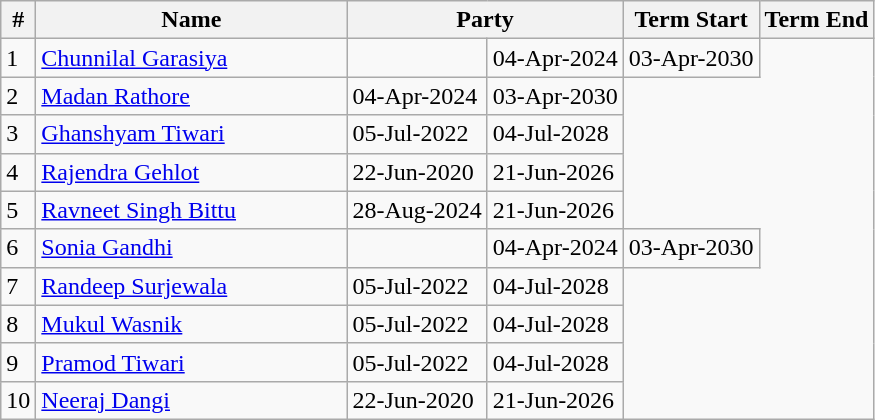<table class="wikitable sortable">
<tr>
<th>#</th>
<th style="width:200px">Name</th>
<th colspan="2">Party</th>
<th>Term Start</th>
<th>Term End</th>
</tr>
<tr>
<td>1</td>
<td><a href='#'>Chunnilal Garasiya</a></td>
<td></td>
<td>04-Apr-2024</td>
<td>03-Apr-2030</td>
</tr>
<tr>
<td>2</td>
<td><a href='#'>Madan Rathore</a></td>
<td>04-Apr-2024</td>
<td>03-Apr-2030</td>
</tr>
<tr>
<td>3</td>
<td><a href='#'>Ghanshyam Tiwari</a></td>
<td>05-Jul-2022</td>
<td>04-Jul-2028</td>
</tr>
<tr>
<td>4</td>
<td><a href='#'>Rajendra Gehlot</a></td>
<td>22-Jun-2020</td>
<td>21-Jun-2026</td>
</tr>
<tr>
<td>5</td>
<td><a href='#'>Ravneet Singh Bittu</a></td>
<td>28-Aug-2024</td>
<td>21-Jun-2026</td>
</tr>
<tr>
<td>6</td>
<td><a href='#'>Sonia Gandhi</a></td>
<td></td>
<td>04-Apr-2024</td>
<td>03-Apr-2030</td>
</tr>
<tr>
<td>7</td>
<td><a href='#'>Randeep Surjewala</a></td>
<td>05-Jul-2022</td>
<td>04-Jul-2028</td>
</tr>
<tr>
<td>8</td>
<td><a href='#'>Mukul Wasnik</a></td>
<td>05-Jul-2022</td>
<td>04-Jul-2028</td>
</tr>
<tr>
<td>9</td>
<td><a href='#'>Pramod Tiwari</a></td>
<td>05-Jul-2022</td>
<td>04-Jul-2028</td>
</tr>
<tr>
<td>10</td>
<td><a href='#'>Neeraj Dangi</a></td>
<td>22-Jun-2020</td>
<td>21-Jun-2026</td>
</tr>
</table>
